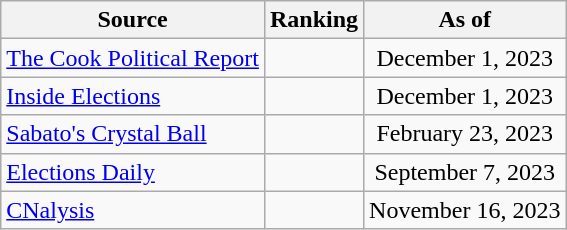<table class="wikitable" style="text-align:center">
<tr>
<th>Source</th>
<th>Ranking</th>
<th>As of</th>
</tr>
<tr>
<td align=left><a href='#'>The Cook Political Report</a></td>
<td></td>
<td>December 1, 2023</td>
</tr>
<tr>
<td align=left><a href='#'>Inside Elections</a></td>
<td></td>
<td>December 1, 2023</td>
</tr>
<tr>
<td align=left><a href='#'>Sabato's Crystal Ball</a></td>
<td></td>
<td>February 23, 2023</td>
</tr>
<tr>
<td align=left><a href='#'>Elections Daily</a></td>
<td></td>
<td>September 7, 2023</td>
</tr>
<tr>
<td align=left><a href='#'>CNalysis</a></td>
<td></td>
<td>November 16, 2023</td>
</tr>
</table>
